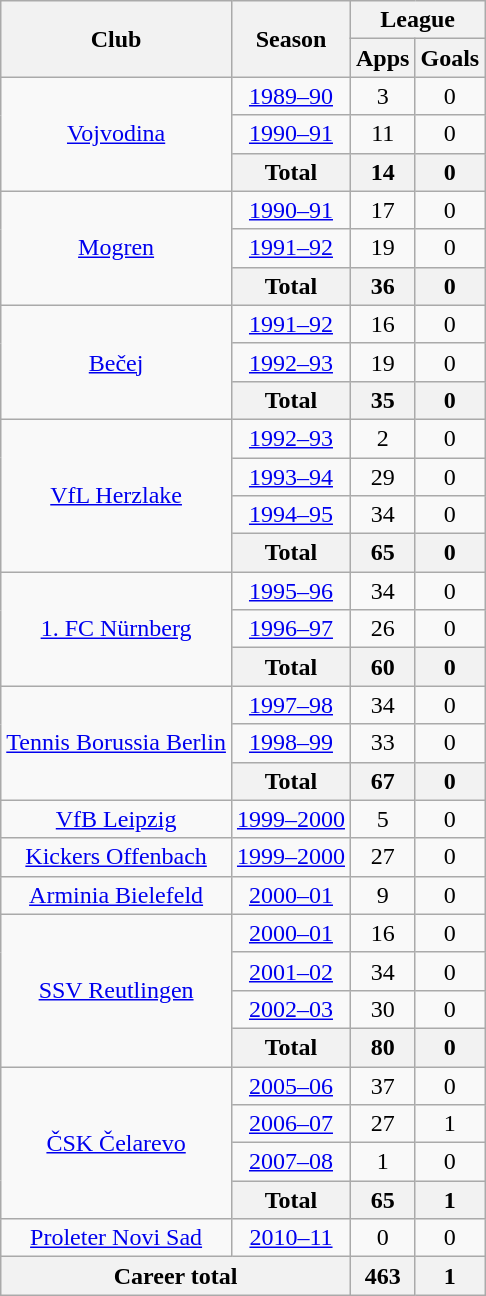<table class="wikitable" style="text-align:center">
<tr>
<th rowspan="2">Club</th>
<th rowspan="2">Season</th>
<th colspan="2">League</th>
</tr>
<tr>
<th>Apps</th>
<th>Goals</th>
</tr>
<tr>
<td rowspan="3"><a href='#'>Vojvodina</a></td>
<td><a href='#'>1989–90</a></td>
<td>3</td>
<td>0</td>
</tr>
<tr>
<td><a href='#'>1990–91</a></td>
<td>11</td>
<td>0</td>
</tr>
<tr>
<th>Total</th>
<th>14</th>
<th>0</th>
</tr>
<tr>
<td rowspan="3"><a href='#'>Mogren</a></td>
<td><a href='#'>1990–91</a></td>
<td>17</td>
<td>0</td>
</tr>
<tr>
<td><a href='#'>1991–92</a></td>
<td>19</td>
<td>0</td>
</tr>
<tr>
<th>Total</th>
<th>36</th>
<th>0</th>
</tr>
<tr>
<td rowspan="3"><a href='#'>Bečej</a></td>
<td><a href='#'>1991–92</a></td>
<td>16</td>
<td>0</td>
</tr>
<tr>
<td><a href='#'>1992–93</a></td>
<td>19</td>
<td>0</td>
</tr>
<tr>
<th>Total</th>
<th>35</th>
<th>0</th>
</tr>
<tr>
<td rowspan="4"><a href='#'>VfL Herzlake</a></td>
<td><a href='#'>1992–93</a></td>
<td>2</td>
<td>0</td>
</tr>
<tr>
<td><a href='#'>1993–94</a></td>
<td>29</td>
<td>0</td>
</tr>
<tr>
<td><a href='#'>1994–95</a></td>
<td>34</td>
<td>0</td>
</tr>
<tr>
<th>Total</th>
<th>65</th>
<th>0</th>
</tr>
<tr>
<td rowspan="3"><a href='#'>1. FC Nürnberg</a></td>
<td><a href='#'>1995–96</a></td>
<td>34</td>
<td>0</td>
</tr>
<tr>
<td><a href='#'>1996–97</a></td>
<td>26</td>
<td>0</td>
</tr>
<tr>
<th>Total</th>
<th>60</th>
<th>0</th>
</tr>
<tr>
<td rowspan="3"><a href='#'>Tennis Borussia Berlin</a></td>
<td><a href='#'>1997–98</a></td>
<td>34</td>
<td>0</td>
</tr>
<tr>
<td><a href='#'>1998–99</a></td>
<td>33</td>
<td>0</td>
</tr>
<tr>
<th>Total</th>
<th>67</th>
<th>0</th>
</tr>
<tr>
<td><a href='#'>VfB Leipzig</a></td>
<td><a href='#'>1999–2000</a></td>
<td>5</td>
<td>0</td>
</tr>
<tr>
<td><a href='#'>Kickers Offenbach</a></td>
<td><a href='#'>1999–2000</a></td>
<td>27</td>
<td>0</td>
</tr>
<tr>
<td><a href='#'>Arminia Bielefeld</a></td>
<td><a href='#'>2000–01</a></td>
<td>9</td>
<td>0</td>
</tr>
<tr>
<td rowspan="4"><a href='#'>SSV Reutlingen</a></td>
<td><a href='#'>2000–01</a></td>
<td>16</td>
<td>0</td>
</tr>
<tr>
<td><a href='#'>2001–02</a></td>
<td>34</td>
<td>0</td>
</tr>
<tr>
<td><a href='#'>2002–03</a></td>
<td>30</td>
<td>0</td>
</tr>
<tr>
<th>Total</th>
<th>80</th>
<th>0</th>
</tr>
<tr>
<td rowspan="4"><a href='#'>ČSK Čelarevo</a></td>
<td><a href='#'>2005–06</a></td>
<td>37</td>
<td>0</td>
</tr>
<tr>
<td><a href='#'>2006–07</a></td>
<td>27</td>
<td>1</td>
</tr>
<tr>
<td><a href='#'>2007–08</a></td>
<td>1</td>
<td>0</td>
</tr>
<tr>
<th>Total</th>
<th>65</th>
<th>1</th>
</tr>
<tr>
<td><a href='#'>Proleter Novi Sad</a></td>
<td><a href='#'>2010–11</a></td>
<td>0</td>
<td>0</td>
</tr>
<tr>
<th colspan="2">Career total</th>
<th>463</th>
<th>1</th>
</tr>
</table>
